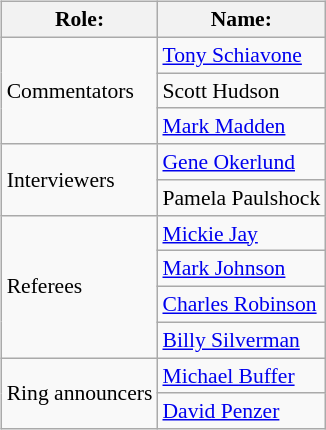<table class=wikitable style="font-size:90%; margin: 0.5em 0 0.5em 1em; float: right; clear: right;">
<tr>
<th>Role:</th>
<th>Name:</th>
</tr>
<tr>
<td rowspan=3>Commentators</td>
<td><a href='#'>Tony Schiavone</a></td>
</tr>
<tr>
<td>Scott Hudson</td>
</tr>
<tr>
<td><a href='#'>Mark Madden</a></td>
</tr>
<tr>
<td rowspan=2>Interviewers</td>
<td><a href='#'>Gene Okerlund</a></td>
</tr>
<tr>
<td>Pamela Paulshock</td>
</tr>
<tr>
<td rowspan=4>Referees</td>
<td><a href='#'>Mickie Jay</a></td>
</tr>
<tr>
<td><a href='#'>Mark Johnson</a></td>
</tr>
<tr>
<td><a href='#'>Charles Robinson</a></td>
</tr>
<tr>
<td><a href='#'>Billy Silverman</a></td>
</tr>
<tr>
<td rowspan=2>Ring announcers</td>
<td><a href='#'>Michael Buffer</a></td>
</tr>
<tr>
<td><a href='#'>David Penzer</a></td>
</tr>
</table>
